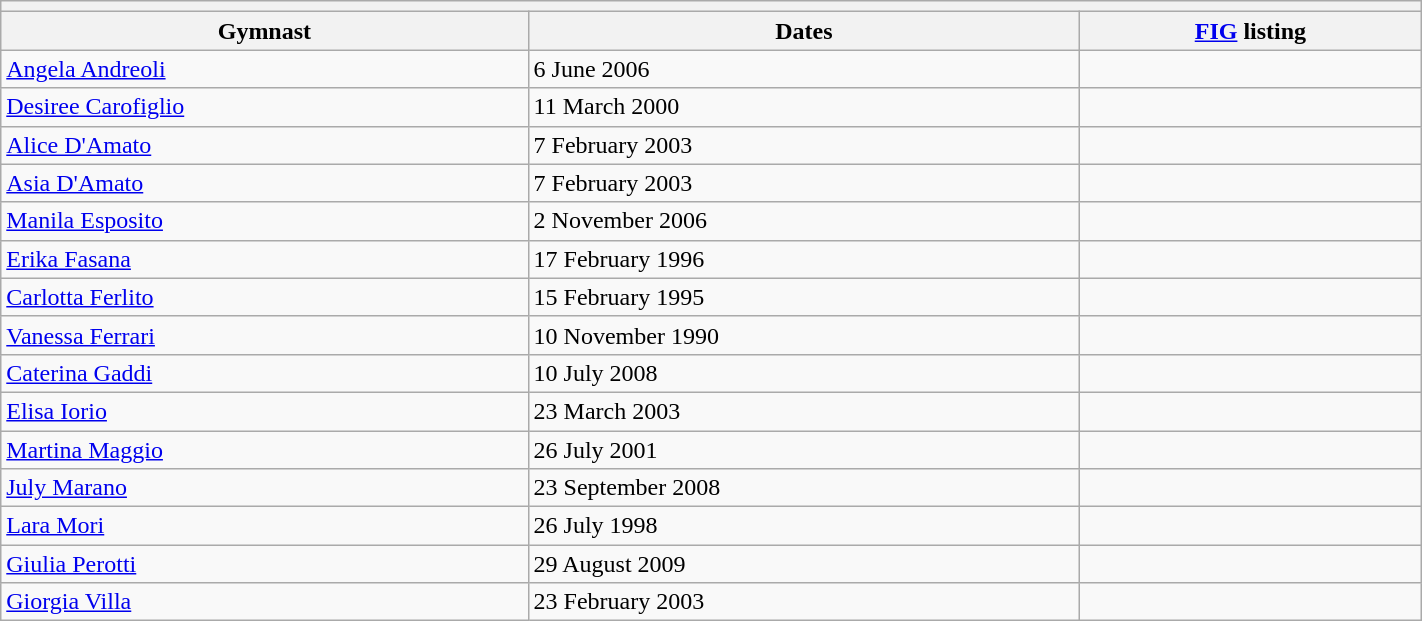<table class="wikitable mw-collapsible mw-collapsed" width="75%">
<tr>
<th colspan="3"></th>
</tr>
<tr>
<th>Gymnast</th>
<th>Dates</th>
<th><a href='#'>FIG</a> listing</th>
</tr>
<tr>
<td><a href='#'>Angela Andreoli</a></td>
<td>6 June 2006</td>
<td></td>
</tr>
<tr>
<td><a href='#'>Desiree Carofiglio</a></td>
<td>11 March 2000</td>
<td></td>
</tr>
<tr>
<td><a href='#'>Alice D'Amato</a></td>
<td>7 February 2003</td>
<td></td>
</tr>
<tr>
<td><a href='#'>Asia D'Amato</a></td>
<td>7 February 2003</td>
<td></td>
</tr>
<tr>
<td><a href='#'>Manila Esposito</a></td>
<td>2 November 2006</td>
<td></td>
</tr>
<tr>
<td><a href='#'>Erika Fasana</a></td>
<td>17 February 1996</td>
<td></td>
</tr>
<tr>
<td><a href='#'>Carlotta Ferlito</a></td>
<td>15 February 1995</td>
<td></td>
</tr>
<tr>
<td><a href='#'>Vanessa Ferrari</a></td>
<td>10 November 1990</td>
<td></td>
</tr>
<tr>
<td><a href='#'>Caterina Gaddi</a></td>
<td>10 July 2008</td>
<td></td>
</tr>
<tr>
<td><a href='#'>Elisa Iorio</a></td>
<td>23 March 2003</td>
<td></td>
</tr>
<tr>
<td><a href='#'>Martina Maggio</a></td>
<td>26 July 2001</td>
<td></td>
</tr>
<tr>
<td><a href='#'>July Marano</a></td>
<td>23 September 2008</td>
<td></td>
</tr>
<tr>
<td><a href='#'>Lara Mori</a></td>
<td>26 July 1998</td>
<td></td>
</tr>
<tr>
<td><a href='#'>Giulia Perotti</a></td>
<td>29 August 2009</td>
<td></td>
</tr>
<tr>
<td><a href='#'>Giorgia Villa</a></td>
<td>23 February 2003</td>
<td></td>
</tr>
</table>
